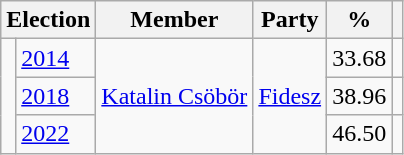<table class=wikitable>
<tr>
<th colspan=2>Election</th>
<th>Member</th>
<th>Party</th>
<th>%</th>
<th></th>
</tr>
<tr>
<td rowspan=3 bgcolor=></td>
<td><a href='#'>2014</a></td>
<td rowspan=3><a href='#'>Katalin Csöbör</a></td>
<td rowspan=3><a href='#'>Fidesz</a></td>
<td align=right>33.68</td>
<td align=center></td>
</tr>
<tr>
<td><a href='#'>2018</a></td>
<td align=right>38.96</td>
<td align=center></td>
</tr>
<tr>
<td><a href='#'>2022</a></td>
<td align=right>46.50</td>
<td align=center></td>
</tr>
</table>
